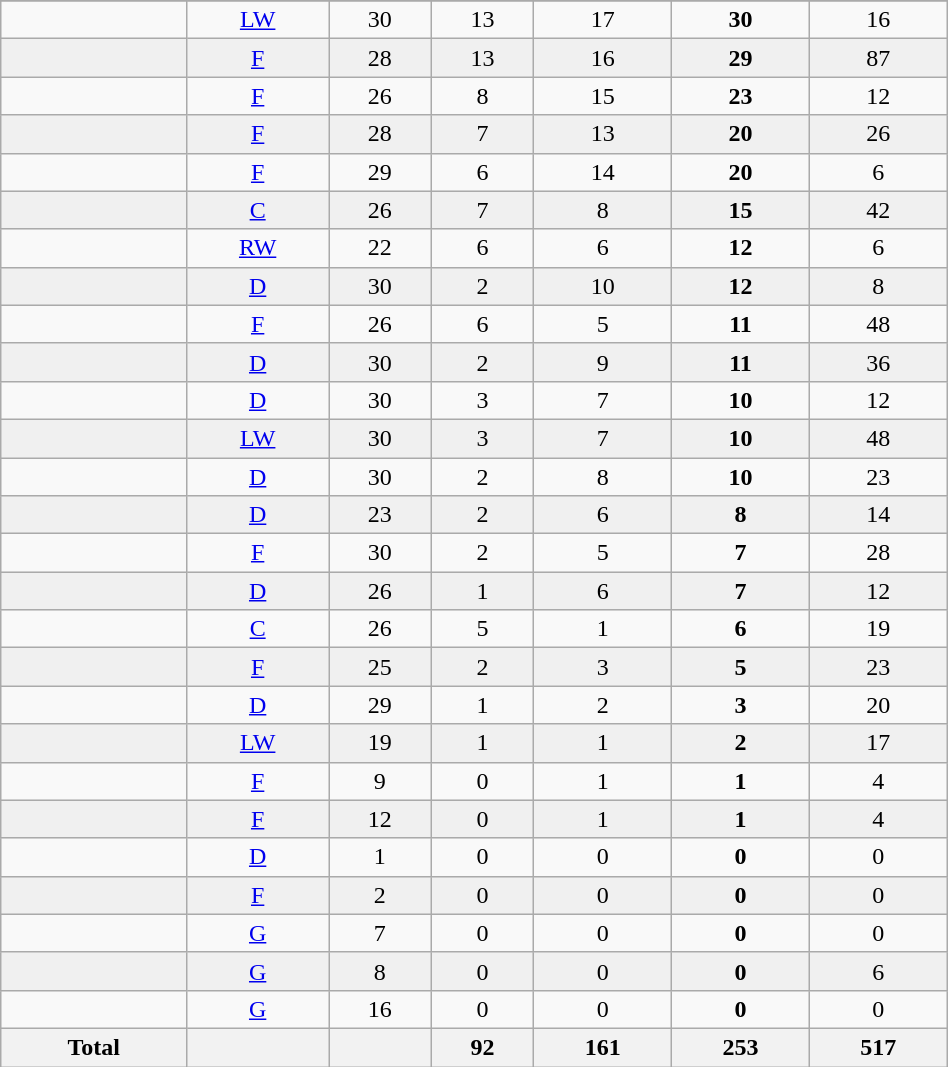<table class="wikitable sortable" width ="50%">
<tr align="center">
</tr>
<tr align="center" bgcolor="">
<td></td>
<td><a href='#'>LW</a></td>
<td>30</td>
<td>13</td>
<td>17</td>
<td><strong>30</strong></td>
<td>16</td>
</tr>
<tr align="center" bgcolor="f0f0f0">
<td></td>
<td><a href='#'>F</a></td>
<td>28</td>
<td>13</td>
<td>16</td>
<td><strong>29</strong></td>
<td>87</td>
</tr>
<tr align="center" bgcolor="">
<td></td>
<td><a href='#'>F</a></td>
<td>26</td>
<td>8</td>
<td>15</td>
<td><strong>23</strong></td>
<td>12</td>
</tr>
<tr align="center" bgcolor="f0f0f0">
<td></td>
<td><a href='#'>F</a></td>
<td>28</td>
<td>7</td>
<td>13</td>
<td><strong>20</strong></td>
<td>26</td>
</tr>
<tr align="center" bgcolor="">
<td></td>
<td><a href='#'>F</a></td>
<td>29</td>
<td>6</td>
<td>14</td>
<td><strong>20</strong></td>
<td>6</td>
</tr>
<tr align="center" bgcolor="f0f0f0">
<td></td>
<td><a href='#'>C</a></td>
<td>26</td>
<td>7</td>
<td>8</td>
<td><strong>15</strong></td>
<td>42</td>
</tr>
<tr align="center" bgcolor="">
<td></td>
<td><a href='#'>RW</a></td>
<td>22</td>
<td>6</td>
<td>6</td>
<td><strong>12</strong></td>
<td>6</td>
</tr>
<tr align="center" bgcolor="f0f0f0">
<td></td>
<td><a href='#'>D</a></td>
<td>30</td>
<td>2</td>
<td>10</td>
<td><strong>12</strong></td>
<td>8</td>
</tr>
<tr align="center" bgcolor="">
<td></td>
<td><a href='#'>F</a></td>
<td>26</td>
<td>6</td>
<td>5</td>
<td><strong>11</strong></td>
<td>48</td>
</tr>
<tr align="center" bgcolor="f0f0f0">
<td></td>
<td><a href='#'>D</a></td>
<td>30</td>
<td>2</td>
<td>9</td>
<td><strong>11</strong></td>
<td>36</td>
</tr>
<tr align="center" bgcolor="">
<td></td>
<td><a href='#'>D</a></td>
<td>30</td>
<td>3</td>
<td>7</td>
<td><strong>10</strong></td>
<td>12</td>
</tr>
<tr align="center" bgcolor="f0f0f0">
<td></td>
<td><a href='#'>LW</a></td>
<td>30</td>
<td>3</td>
<td>7</td>
<td><strong>10</strong></td>
<td>48</td>
</tr>
<tr align="center" bgcolor="">
<td></td>
<td><a href='#'>D</a></td>
<td>30</td>
<td>2</td>
<td>8</td>
<td><strong>10</strong></td>
<td>23</td>
</tr>
<tr align="center" bgcolor="f0f0f0">
<td></td>
<td><a href='#'>D</a></td>
<td>23</td>
<td>2</td>
<td>6</td>
<td><strong>8</strong></td>
<td>14</td>
</tr>
<tr align="center" bgcolor="">
<td></td>
<td><a href='#'>F</a></td>
<td>30</td>
<td>2</td>
<td>5</td>
<td><strong>7</strong></td>
<td>28</td>
</tr>
<tr align="center" bgcolor="f0f0f0">
<td></td>
<td><a href='#'>D</a></td>
<td>26</td>
<td>1</td>
<td>6</td>
<td><strong>7</strong></td>
<td>12</td>
</tr>
<tr align="center" bgcolor="">
<td></td>
<td><a href='#'>C</a></td>
<td>26</td>
<td>5</td>
<td>1</td>
<td><strong>6</strong></td>
<td>19</td>
</tr>
<tr align="center" bgcolor="f0f0f0">
<td></td>
<td><a href='#'>F</a></td>
<td>25</td>
<td>2</td>
<td>3</td>
<td><strong>5</strong></td>
<td>23</td>
</tr>
<tr align="center" bgcolor="">
<td></td>
<td><a href='#'>D</a></td>
<td>29</td>
<td>1</td>
<td>2</td>
<td><strong>3</strong></td>
<td>20</td>
</tr>
<tr align="center" bgcolor="f0f0f0">
<td></td>
<td><a href='#'>LW</a></td>
<td>19</td>
<td>1</td>
<td>1</td>
<td><strong>2</strong></td>
<td>17</td>
</tr>
<tr align="center" bgcolor="">
<td></td>
<td><a href='#'>F</a></td>
<td>9</td>
<td>0</td>
<td>1</td>
<td><strong>1</strong></td>
<td>4</td>
</tr>
<tr align="center" bgcolor="f0f0f0">
<td></td>
<td><a href='#'>F</a></td>
<td>12</td>
<td>0</td>
<td>1</td>
<td><strong>1</strong></td>
<td>4</td>
</tr>
<tr align="center" bgcolor="">
<td></td>
<td><a href='#'>D</a></td>
<td>1</td>
<td>0</td>
<td>0</td>
<td><strong>0</strong></td>
<td>0</td>
</tr>
<tr align="center" bgcolor="f0f0f0">
<td></td>
<td><a href='#'>F</a></td>
<td>2</td>
<td>0</td>
<td>0</td>
<td><strong>0</strong></td>
<td>0</td>
</tr>
<tr align="center" bgcolor="">
<td></td>
<td><a href='#'>G</a></td>
<td>7</td>
<td>0</td>
<td>0</td>
<td><strong>0</strong></td>
<td>0</td>
</tr>
<tr align="center" bgcolor="f0f0f0">
<td></td>
<td><a href='#'>G</a></td>
<td>8</td>
<td>0</td>
<td>0</td>
<td><strong>0</strong></td>
<td>6</td>
</tr>
<tr align="center" bgcolor="">
<td></td>
<td><a href='#'>G</a></td>
<td>16</td>
<td>0</td>
<td>0</td>
<td><strong>0</strong></td>
<td>0</td>
</tr>
<tr>
<th>Total</th>
<th></th>
<th></th>
<th>92</th>
<th>161</th>
<th>253</th>
<th>517</th>
</tr>
</table>
